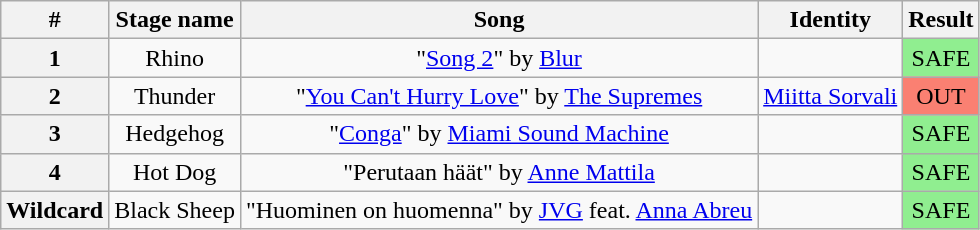<table class="wikitable plainrowheaders" style="text-align: center;">
<tr>
<th>#</th>
<th>Stage name</th>
<th>Song</th>
<th>Identity</th>
<th>Result</th>
</tr>
<tr>
<th>1</th>
<td>Rhino</td>
<td>"<a href='#'>Song 2</a>" by <a href='#'>Blur</a></td>
<td></td>
<td bgcolor="lightgreen">SAFE</td>
</tr>
<tr>
<th>2</th>
<td>Thunder</td>
<td>"<a href='#'>You Can't Hurry Love</a>" by <a href='#'>The Supremes</a></td>
<td><a href='#'>Miitta Sorvali</a></td>
<td bgcolor=salmon>OUT</td>
</tr>
<tr>
<th>3</th>
<td>Hedgehog</td>
<td>"<a href='#'>Conga</a>" by <a href='#'>Miami Sound Machine</a></td>
<td></td>
<td bgcolor="lightgreen">SAFE</td>
</tr>
<tr>
<th>4</th>
<td>Hot Dog</td>
<td>"Perutaan häät" by <a href='#'>Anne Mattila</a></td>
<td></td>
<td bgcolor="lightgreen">SAFE</td>
</tr>
<tr>
<th>Wildcard</th>
<td>Black Sheep</td>
<td>"Huominen on huomenna" by <a href='#'>JVG</a> feat. <a href='#'>Anna Abreu</a></td>
<td></td>
<td bgcolor="lightgreen">SAFE</td>
</tr>
</table>
